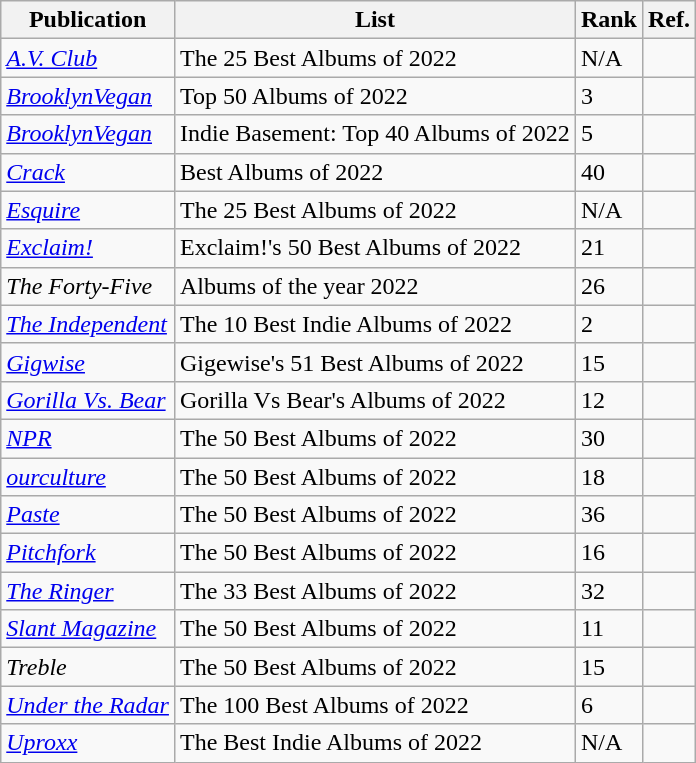<table class="wikitable">
<tr>
<th>Publication</th>
<th>List</th>
<th>Rank</th>
<th>Ref.</th>
</tr>
<tr>
<td><em><a href='#'>A.V. Club</a></em></td>
<td>The 25 Best Albums of 2022</td>
<td>N/A</td>
<td></td>
</tr>
<tr>
<td><em><a href='#'>BrooklynVegan</a></em></td>
<td>Top 50 Albums of 2022</td>
<td>3</td>
<td></td>
</tr>
<tr>
<td><em><a href='#'>BrooklynVegan</a></em></td>
<td>Indie Basement: Top 40 Albums of 2022</td>
<td>5</td>
<td></td>
</tr>
<tr>
<td><a href='#'><em>Crack</em></a></td>
<td>Best Albums of 2022</td>
<td>40</td>
<td></td>
</tr>
<tr>
<td><em><a href='#'>Esquire</a></em></td>
<td>The 25 Best Albums of 2022</td>
<td>N/A</td>
<td></td>
</tr>
<tr>
<td><em><a href='#'>Exclaim!</a></em></td>
<td>Exclaim!'s 50 Best Albums of 2022</td>
<td>21</td>
<td></td>
</tr>
<tr>
<td><em>The Forty-Five</em></td>
<td>Albums of the year 2022</td>
<td>26</td>
<td></td>
</tr>
<tr>
<td><em><a href='#'>The Independent</a></em></td>
<td>The 10 Best Indie Albums of 2022</td>
<td>2</td>
<td></td>
</tr>
<tr>
<td><em><a href='#'>Gigwise</a></em></td>
<td>Gigewise's 51 Best Albums of 2022</td>
<td>15</td>
<td></td>
</tr>
<tr>
<td><em><a href='#'>Gorilla Vs. Bear</a></em></td>
<td>Gorilla Vs Bear's Albums of 2022</td>
<td>12</td>
<td></td>
</tr>
<tr>
<td><em><a href='#'>NPR</a></em></td>
<td>The 50 Best Albums of 2022</td>
<td>30</td>
<td></td>
</tr>
<tr>
<td><em><a href='#'>ourculture</a></em></td>
<td>The 50 Best Albums of 2022</td>
<td>18</td>
<td></td>
</tr>
<tr>
<td><em><a href='#'>Paste</a></em></td>
<td>The 50 Best Albums of 2022</td>
<td>36</td>
<td></td>
</tr>
<tr>
<td><em><a href='#'>Pitchfork</a></em></td>
<td>The 50 Best Albums of 2022</td>
<td>16</td>
<td></td>
</tr>
<tr>
<td><em><a href='#'>The Ringer</a></em></td>
<td>The 33 Best Albums of 2022</td>
<td>32</td>
<td></td>
</tr>
<tr>
<td><em><a href='#'>Slant Magazine</a></em></td>
<td>The 50 Best Albums of 2022</td>
<td>11</td>
<td></td>
</tr>
<tr>
<td><em>Treble</em></td>
<td>The 50 Best Albums of 2022</td>
<td>15</td>
<td></td>
</tr>
<tr>
<td><em><a href='#'>Under the Radar</a></em></td>
<td>The 100 Best Albums of 2022</td>
<td>6</td>
<td></td>
</tr>
<tr>
<td><em><a href='#'>Uproxx</a></em></td>
<td>The Best Indie Albums of 2022</td>
<td>N/A</td>
<td></td>
</tr>
</table>
